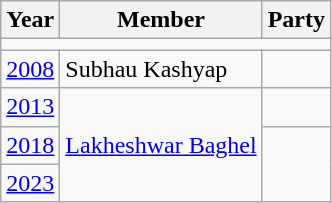<table class="wikitable">
<tr>
<th>Year</th>
<th>Member</th>
<th colspan="2">Party</th>
</tr>
<tr>
<td colspan="4"></td>
</tr>
<tr>
<td><a href='#'>2008</a></td>
<td>Subhau Kashyap</td>
<td></td>
</tr>
<tr>
<td><a href='#'>2013</a></td>
<td rowspan=3><a href='#'>Lakheshwar Baghel</a></td>
<td></td>
</tr>
<tr>
<td><a href='#'>2018</a></td>
</tr>
<tr>
<td><a href='#'>2023</a></td>
</tr>
</table>
